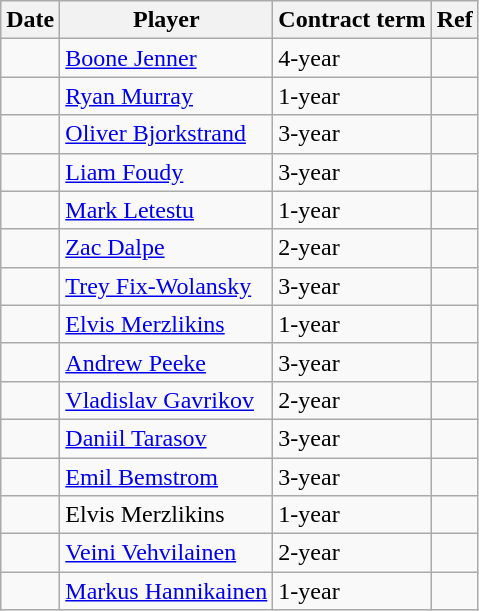<table class="wikitable">
<tr>
<th>Date</th>
<th>Player</th>
<th>Contract term</th>
<th>Ref</th>
</tr>
<tr>
<td></td>
<td><a href='#'>Boone Jenner</a></td>
<td>4-year</td>
<td></td>
</tr>
<tr>
<td></td>
<td><a href='#'>Ryan Murray</a></td>
<td>1-year</td>
<td></td>
</tr>
<tr>
<td></td>
<td><a href='#'>Oliver Bjorkstrand</a></td>
<td>3-year</td>
<td></td>
</tr>
<tr>
<td></td>
<td><a href='#'>Liam Foudy</a></td>
<td>3-year</td>
<td></td>
</tr>
<tr>
<td></td>
<td><a href='#'>Mark Letestu</a></td>
<td>1-year</td>
<td></td>
</tr>
<tr>
<td></td>
<td><a href='#'>Zac Dalpe</a></td>
<td>2-year</td>
<td></td>
</tr>
<tr>
<td></td>
<td><a href='#'>Trey Fix-Wolansky</a></td>
<td>3-year</td>
<td></td>
</tr>
<tr>
<td></td>
<td><a href='#'>Elvis Merzlikins</a></td>
<td>1-year</td>
<td></td>
</tr>
<tr>
<td></td>
<td><a href='#'>Andrew Peeke</a></td>
<td>3-year</td>
<td></td>
</tr>
<tr>
<td></td>
<td><a href='#'>Vladislav Gavrikov</a></td>
<td>2-year</td>
<td></td>
</tr>
<tr>
<td></td>
<td><a href='#'>Daniil Tarasov</a></td>
<td>3-year</td>
<td></td>
</tr>
<tr>
<td></td>
<td><a href='#'>Emil Bemstrom</a></td>
<td>3-year</td>
<td></td>
</tr>
<tr>
<td></td>
<td>Elvis Merzlikins</td>
<td>1-year</td>
<td></td>
</tr>
<tr>
<td></td>
<td><a href='#'>Veini Vehvilainen</a></td>
<td>2-year</td>
<td></td>
</tr>
<tr>
<td></td>
<td><a href='#'>Markus Hannikainen</a></td>
<td>1-year</td>
<td></td>
</tr>
</table>
